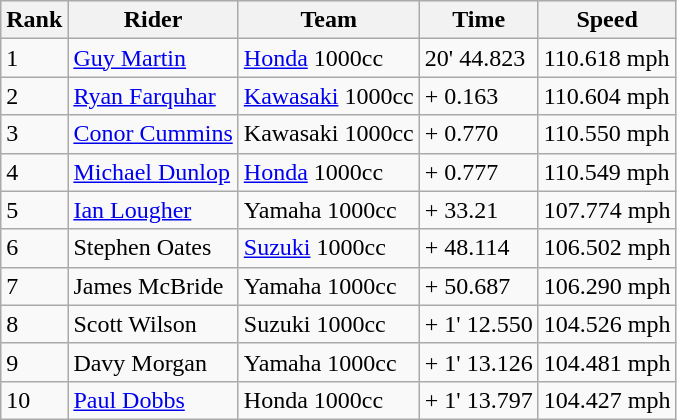<table class="wikitable">
<tr style="background:#efefef;">
<th>Rank</th>
<th>Rider</th>
<th>Team</th>
<th>Time</th>
<th>Speed</th>
</tr>
<tr>
<td>1</td>
<td> <a href='#'>Guy Martin</a></td>
<td><a href='#'>Honda</a> 1000cc</td>
<td>20' 44.823</td>
<td>110.618 mph</td>
</tr>
<tr>
<td>2</td>
<td> <a href='#'>Ryan Farquhar</a></td>
<td><a href='#'>Kawasaki</a> 1000cc</td>
<td>+ 0.163</td>
<td>110.604 mph</td>
</tr>
<tr>
<td>3</td>
<td> <a href='#'>Conor Cummins</a></td>
<td>Kawasaki 1000cc</td>
<td>+ 0.770</td>
<td>110.550 mph</td>
</tr>
<tr>
<td>4</td>
<td> <a href='#'>Michael Dunlop</a></td>
<td><a href='#'>Honda</a> 1000cc</td>
<td>+ 0.777</td>
<td>110.549 mph</td>
</tr>
<tr>
<td>5</td>
<td> <a href='#'>Ian Lougher</a></td>
<td>Yamaha 1000cc</td>
<td>+ 33.21</td>
<td>107.774 mph</td>
</tr>
<tr>
<td>6</td>
<td> Stephen Oates</td>
<td><a href='#'>Suzuki</a> 1000cc</td>
<td>+ 48.114</td>
<td>106.502 mph</td>
</tr>
<tr>
<td>7</td>
<td> James McBride</td>
<td>Yamaha 1000cc</td>
<td>+ 50.687</td>
<td>106.290 mph</td>
</tr>
<tr>
<td>8</td>
<td> Scott Wilson</td>
<td>Suzuki 1000cc</td>
<td>+ 1' 12.550</td>
<td>104.526 mph</td>
</tr>
<tr>
<td>9</td>
<td> Davy Morgan</td>
<td>Yamaha 1000cc</td>
<td>+ 1' 13.126</td>
<td>104.481 mph</td>
</tr>
<tr>
<td>10</td>
<td> <a href='#'>Paul Dobbs</a></td>
<td>Honda 1000cc</td>
<td>+ 1' 13.797</td>
<td>104.427 mph</td>
</tr>
</table>
